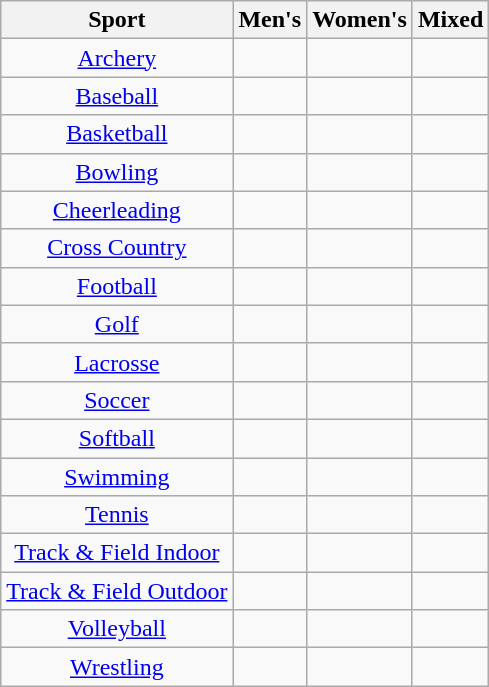<table class="wikitable" style="text-align:center">
<tr>
<th>Sport</th>
<th>Men's</th>
<th>Women's</th>
<th>Mixed</th>
</tr>
<tr>
<td><a href='#'>Archery</a></td>
<td></td>
<td></td>
<td></td>
</tr>
<tr>
<td><a href='#'>Baseball</a></td>
<td></td>
<td></td>
<td></td>
</tr>
<tr>
<td><a href='#'>Basketball</a></td>
<td></td>
<td></td>
<td></td>
</tr>
<tr>
<td><a href='#'>Bowling</a></td>
<td></td>
<td></td>
<td></td>
</tr>
<tr>
<td><a href='#'>Cheerleading</a></td>
<td></td>
<td></td>
<td></td>
</tr>
<tr>
<td><a href='#'>Cross Country</a></td>
<td></td>
<td></td>
<td></td>
</tr>
<tr>
<td><a href='#'>Football</a></td>
<td></td>
<td></td>
<td></td>
</tr>
<tr>
<td><a href='#'>Golf</a></td>
<td></td>
<td></td>
<td></td>
</tr>
<tr>
<td><a href='#'>Lacrosse</a></td>
<td></td>
<td></td>
<td></td>
</tr>
<tr>
<td><a href='#'>Soccer</a></td>
<td></td>
<td></td>
<td></td>
</tr>
<tr>
<td><a href='#'>Softball</a></td>
<td></td>
<td></td>
<td></td>
</tr>
<tr>
<td><a href='#'>Swimming</a></td>
<td></td>
<td></td>
<td></td>
</tr>
<tr>
<td><a href='#'>Tennis</a></td>
<td></td>
<td></td>
<td></td>
</tr>
<tr>
<td><a href='#'>Track & Field Indoor</a></td>
<td></td>
<td></td>
<td></td>
</tr>
<tr>
<td><a href='#'>Track & Field Outdoor</a></td>
<td></td>
<td></td>
<td></td>
</tr>
<tr>
<td><a href='#'>Volleyball</a></td>
<td></td>
<td></td>
<td></td>
</tr>
<tr>
<td><a href='#'>Wrestling</a></td>
<td></td>
<td></td>
<td></td>
</tr>
</table>
